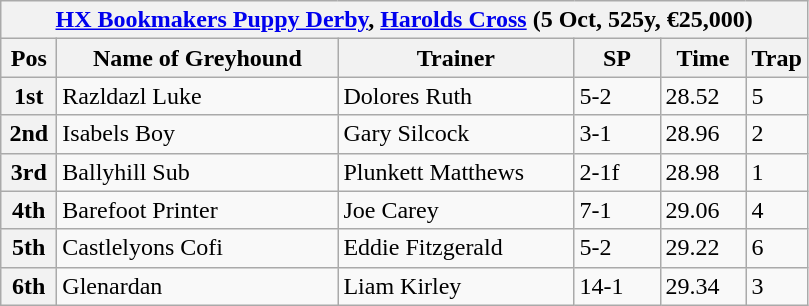<table class="wikitable">
<tr>
<th colspan="6"><a href='#'>HX Bookmakers Puppy Derby</a>, <a href='#'>Harolds Cross</a> (5 Oct, 525y, €25,000)</th>
</tr>
<tr>
<th width=30>Pos</th>
<th width=180>Name of Greyhound</th>
<th width=150>Trainer</th>
<th width=50>SP</th>
<th width=50>Time</th>
<th width=30>Trap</th>
</tr>
<tr>
<th>1st</th>
<td>Razldazl Luke</td>
<td>Dolores Ruth</td>
<td>5-2</td>
<td>28.52</td>
<td>5</td>
</tr>
<tr>
<th>2nd</th>
<td>Isabels Boy</td>
<td>Gary Silcock</td>
<td>3-1</td>
<td>28.96</td>
<td>2</td>
</tr>
<tr>
<th>3rd</th>
<td>Ballyhill Sub</td>
<td>Plunkett Matthews</td>
<td>2-1f</td>
<td>28.98</td>
<td>1</td>
</tr>
<tr>
<th>4th</th>
<td>Barefoot Printer</td>
<td>Joe Carey</td>
<td>7-1</td>
<td>29.06</td>
<td>4</td>
</tr>
<tr>
<th>5th</th>
<td>Castlelyons Cofi</td>
<td>Eddie Fitzgerald</td>
<td>5-2</td>
<td>29.22</td>
<td>6</td>
</tr>
<tr>
<th>6th</th>
<td>Glenardan</td>
<td>Liam Kirley</td>
<td>14-1</td>
<td>29.34</td>
<td>3</td>
</tr>
</table>
